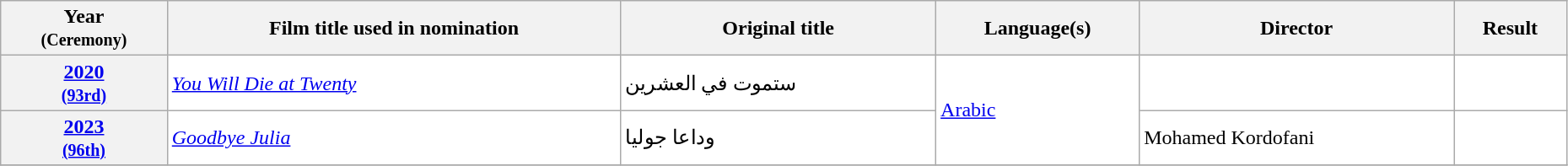<table class="wikitable sortable" width="98%" style="background:#ffffff;">
<tr>
<th>Year<br><small>(Ceremony)</small></th>
<th>Film title used in nomination</th>
<th>Original title</th>
<th>Language(s)</th>
<th>Director</th>
<th>Result</th>
</tr>
<tr>
<th align="center"><a href='#'>2020</a><br><small><a href='#'>(93rd)</a></small></th>
<td><em><a href='#'>You Will Die at Twenty</a></em></td>
<td>ستموت في العشرين</td>
<td rowspan="2"><a href='#'>Arabic</a></td>
<td></td>
<td></td>
</tr>
<tr>
<th align="center"><a href='#'>2023</a><br><small><a href='#'>(96th)</a></small></th>
<td><em><a href='#'>Goodbye Julia</a></em></td>
<td>وداعا جوليا</td>
<td>Mohamed Kordofani</td>
<td></td>
</tr>
<tr>
</tr>
</table>
